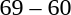<table style="text-align:center;">
<tr>
<th width=200></th>
<th width=100></th>
<th width=200></th>
<th></th>
</tr>
<tr>
<td align=right><strong></strong></td>
<td>69 – 60</td>
<td align=left></td>
</tr>
</table>
